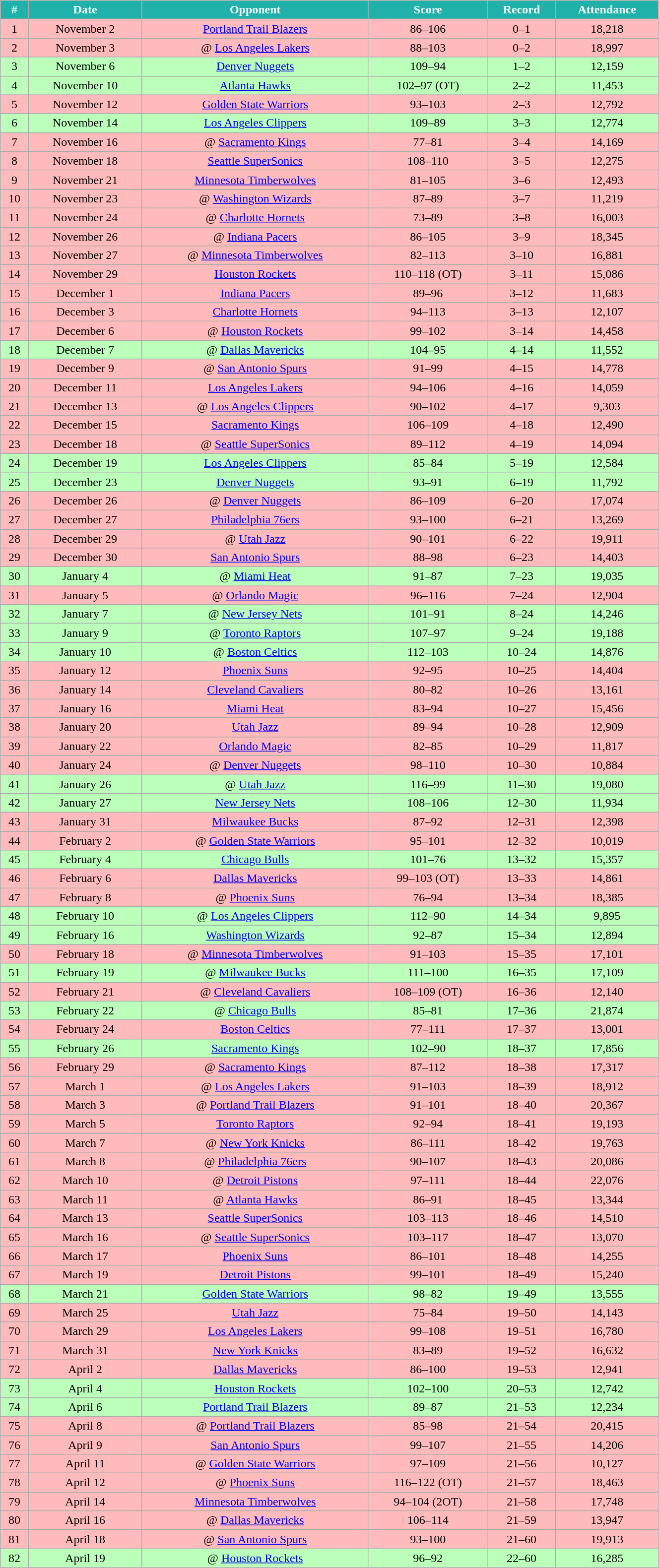<table class="wikitable" width="70%">
<tr align="center"  style="background:#20B2AA;color:#FFFFFF;">
<td><strong>#</strong></td>
<td><strong>Date</strong></td>
<td><strong>Opponent</strong></td>
<td><strong>Score</strong></td>
<td><strong>Record</strong></td>
<td><strong>Attendance</strong></td>
</tr>
<tr align="center" bgcolor="ffbbbb">
<td>1</td>
<td>November 2</td>
<td><a href='#'>Portland Trail Blazers</a></td>
<td>86–106</td>
<td>0–1</td>
<td>18,218</td>
</tr>
<tr align="center" bgcolor="ffbbbb">
<td>2</td>
<td>November 3</td>
<td>@ <a href='#'>Los Angeles Lakers</a></td>
<td>88–103</td>
<td>0–2</td>
<td>18,997</td>
</tr>
<tr align="center" bgcolor="bbffbb">
<td>3</td>
<td>November 6</td>
<td><a href='#'>Denver Nuggets</a></td>
<td>109–94</td>
<td>1–2</td>
<td>12,159</td>
</tr>
<tr align="center" bgcolor="bbffbb">
<td>4</td>
<td>November 10</td>
<td><a href='#'>Atlanta Hawks</a></td>
<td>102–97 (OT)</td>
<td>2–2</td>
<td>11,453</td>
</tr>
<tr align="center" bgcolor="ffbbbb">
<td>5</td>
<td>November 12</td>
<td><a href='#'>Golden State Warriors</a></td>
<td>93–103</td>
<td>2–3</td>
<td>12,792</td>
</tr>
<tr align="center" bgcolor="bbffbb">
<td>6</td>
<td>November 14</td>
<td><a href='#'>Los Angeles Clippers</a></td>
<td>109–89</td>
<td>3–3</td>
<td>12,774</td>
</tr>
<tr align="center" bgcolor="ffbbbb">
<td>7</td>
<td>November 16</td>
<td>@ <a href='#'>Sacramento Kings</a></td>
<td>77–81</td>
<td>3–4</td>
<td>14,169</td>
</tr>
<tr align="center" bgcolor="ffbbbb">
<td>8</td>
<td>November 18</td>
<td><a href='#'>Seattle SuperSonics</a></td>
<td>108–110</td>
<td>3–5</td>
<td>12,275</td>
</tr>
<tr align="center" bgcolor="ffbbbb">
<td>9</td>
<td>November 21</td>
<td><a href='#'>Minnesota Timberwolves</a></td>
<td>81–105</td>
<td>3–6</td>
<td>12,493</td>
</tr>
<tr align="center" bgcolor="ffbbbb">
<td>10</td>
<td>November 23</td>
<td>@ <a href='#'>Washington Wizards</a></td>
<td>87–89</td>
<td>3–7</td>
<td>11,219</td>
</tr>
<tr align="center" bgcolor="ffbbbb">
<td>11</td>
<td>November 24</td>
<td>@ <a href='#'>Charlotte Hornets</a></td>
<td>73–89</td>
<td>3–8</td>
<td>16,003</td>
</tr>
<tr align="center" bgcolor="ffbbbb">
<td>12</td>
<td>November 26</td>
<td>@ <a href='#'>Indiana Pacers</a></td>
<td>86–105</td>
<td>3–9</td>
<td>18,345</td>
</tr>
<tr align="center" bgcolor="ffbbbb">
<td>13</td>
<td>November 27</td>
<td>@ <a href='#'>Minnesota Timberwolves</a></td>
<td>82–113</td>
<td>3–10</td>
<td>16,881</td>
</tr>
<tr align="center" bgcolor="ffbbbb">
<td>14</td>
<td>November 29</td>
<td><a href='#'>Houston Rockets</a></td>
<td>110–118 (OT)</td>
<td>3–11</td>
<td>15,086</td>
</tr>
<tr align="center" bgcolor="ffbbbb">
<td>15</td>
<td>December 1</td>
<td><a href='#'>Indiana Pacers</a></td>
<td>89–96</td>
<td>3–12</td>
<td>11,683</td>
</tr>
<tr align="center" bgcolor="ffbbbb">
<td>16</td>
<td>December 3</td>
<td><a href='#'>Charlotte Hornets</a></td>
<td>94–113</td>
<td>3–13</td>
<td>12,107</td>
</tr>
<tr align="center" bgcolor="ffbbbb">
<td>17</td>
<td>December 6</td>
<td>@ <a href='#'>Houston Rockets</a></td>
<td>99–102</td>
<td>3–14</td>
<td>14,458</td>
</tr>
<tr align="center" bgcolor="bbffbb">
<td>18</td>
<td>December 7</td>
<td>@ <a href='#'>Dallas Mavericks</a></td>
<td>104–95</td>
<td>4–14</td>
<td>11,552</td>
</tr>
<tr align="center" bgcolor="ffbbbb">
<td>19</td>
<td>December 9</td>
<td>@ <a href='#'>San Antonio Spurs</a></td>
<td>91–99</td>
<td>4–15</td>
<td>14,778</td>
</tr>
<tr align="center" bgcolor="ffbbbb">
<td>20</td>
<td>December 11</td>
<td><a href='#'>Los Angeles Lakers</a></td>
<td>94–106</td>
<td>4–16</td>
<td>14,059</td>
</tr>
<tr align="center" bgcolor="ffbbbb">
<td>21</td>
<td>December 13</td>
<td>@ <a href='#'>Los Angeles Clippers</a></td>
<td>90–102</td>
<td>4–17</td>
<td>9,303</td>
</tr>
<tr align="center" bgcolor="ffbbbb">
<td>22</td>
<td>December 15</td>
<td><a href='#'>Sacramento Kings</a></td>
<td>106–109</td>
<td>4–18</td>
<td>12,490</td>
</tr>
<tr align="center" bgcolor="ffbbbb">
<td>23</td>
<td>December 18</td>
<td>@ <a href='#'>Seattle SuperSonics</a></td>
<td>89–112</td>
<td>4–19</td>
<td>14,094</td>
</tr>
<tr align="center" bgcolor="bbffbb">
<td>24</td>
<td>December 19</td>
<td><a href='#'>Los Angeles Clippers</a></td>
<td>85–84</td>
<td>5–19</td>
<td>12,584</td>
</tr>
<tr align="center" bgcolor="bbffbb">
<td>25</td>
<td>December 23</td>
<td><a href='#'>Denver Nuggets</a></td>
<td>93–91</td>
<td>6–19</td>
<td>11,792</td>
</tr>
<tr align="center" bgcolor="ffbbbb">
<td>26</td>
<td>December 26</td>
<td>@ <a href='#'>Denver Nuggets</a></td>
<td>86–109</td>
<td>6–20</td>
<td>17,074</td>
</tr>
<tr align="center" bgcolor="ffbbbb">
<td>27</td>
<td>December 27</td>
<td><a href='#'>Philadelphia 76ers</a></td>
<td>93–100</td>
<td>6–21</td>
<td>13,269</td>
</tr>
<tr align="center" bgcolor="ffbbbb">
<td>28</td>
<td>December 29</td>
<td>@ <a href='#'>Utah Jazz</a></td>
<td>90–101</td>
<td>6–22</td>
<td>19,911</td>
</tr>
<tr align="center" bgcolor="ffbbbb">
<td>29</td>
<td>December 30</td>
<td><a href='#'>San Antonio Spurs</a></td>
<td>88–98</td>
<td>6–23</td>
<td>14,403</td>
</tr>
<tr align="center" bgcolor="bbffbb">
<td>30</td>
<td>January 4</td>
<td>@ <a href='#'>Miami Heat</a></td>
<td>91–87</td>
<td>7–23</td>
<td>19,035</td>
</tr>
<tr align="center" bgcolor="ffbbbb">
<td>31</td>
<td>January 5</td>
<td>@ <a href='#'>Orlando Magic</a></td>
<td>96–116</td>
<td>7–24</td>
<td>12,904</td>
</tr>
<tr align="center" bgcolor="bbffbb">
<td>32</td>
<td>January 7</td>
<td>@ <a href='#'>New Jersey Nets</a></td>
<td>101–91</td>
<td>8–24</td>
<td>14,246</td>
</tr>
<tr align="center" bgcolor="bbffbb">
<td>33</td>
<td>January 9</td>
<td>@ <a href='#'>Toronto Raptors</a></td>
<td>107–97</td>
<td>9–24</td>
<td>19,188</td>
</tr>
<tr align="center" bgcolor="bbffbb">
<td>34</td>
<td>January 10</td>
<td>@ <a href='#'>Boston Celtics</a></td>
<td>112–103</td>
<td>10–24</td>
<td>14,876</td>
</tr>
<tr align="center" bgcolor="ffbbbb">
<td>35</td>
<td>January 12</td>
<td><a href='#'>Phoenix Suns</a></td>
<td>92–95</td>
<td>10–25</td>
<td>14,404</td>
</tr>
<tr align="center" bgcolor="ffbbbb">
<td>36</td>
<td>January 14</td>
<td><a href='#'>Cleveland Cavaliers</a></td>
<td>80–82</td>
<td>10–26</td>
<td>13,161</td>
</tr>
<tr align="center" bgcolor="ffbbbb">
<td>37</td>
<td>January 16</td>
<td><a href='#'>Miami Heat</a></td>
<td>83–94</td>
<td>10–27</td>
<td>15,456</td>
</tr>
<tr align="center" bgcolor="ffbbbb">
<td>38</td>
<td>January 20</td>
<td><a href='#'>Utah Jazz</a></td>
<td>89–94</td>
<td>10–28</td>
<td>12,909</td>
</tr>
<tr align="center" bgcolor="ffbbbb">
<td>39</td>
<td>January 22</td>
<td><a href='#'>Orlando Magic</a></td>
<td>82–85</td>
<td>10–29</td>
<td>11,817</td>
</tr>
<tr align="center" bgcolor="ffbbbb">
<td>40</td>
<td>January 24</td>
<td>@ <a href='#'>Denver Nuggets</a></td>
<td>98–110</td>
<td>10–30</td>
<td>10,884</td>
</tr>
<tr align="center" bgcolor="bbffbb">
<td>41</td>
<td>January 26</td>
<td>@ <a href='#'>Utah Jazz</a></td>
<td>116–99</td>
<td>11–30</td>
<td>19,080</td>
</tr>
<tr align="center" bgcolor="bbffbb">
<td>42</td>
<td>January 27</td>
<td><a href='#'>New Jersey Nets</a></td>
<td>108–106</td>
<td>12–30</td>
<td>11,934</td>
</tr>
<tr align="center" bgcolor="ffbbbb">
<td>43</td>
<td>January 31</td>
<td><a href='#'>Milwaukee Bucks</a></td>
<td>87–92</td>
<td>12–31</td>
<td>12,398</td>
</tr>
<tr align="center" bgcolor="ffbbbb">
<td>44</td>
<td>February 2</td>
<td>@ <a href='#'>Golden State Warriors</a></td>
<td>95–101</td>
<td>12–32</td>
<td>10,019</td>
</tr>
<tr align="center" bgcolor="bbffbb">
<td>45</td>
<td>February 4</td>
<td><a href='#'>Chicago Bulls</a></td>
<td>101–76</td>
<td>13–32</td>
<td>15,357</td>
</tr>
<tr align="center" bgcolor="ffbbbb">
<td>46</td>
<td>February 6</td>
<td><a href='#'>Dallas Mavericks</a></td>
<td>99–103 (OT)</td>
<td>13–33</td>
<td>14,861</td>
</tr>
<tr align="center" bgcolor="ffbbbb">
<td>47</td>
<td>February 8</td>
<td>@ <a href='#'>Phoenix Suns</a></td>
<td>76–94</td>
<td>13–34</td>
<td>18,385</td>
</tr>
<tr align="center" bgcolor="bbffbb">
<td>48</td>
<td>February 10</td>
<td>@ <a href='#'>Los Angeles Clippers</a></td>
<td>112–90</td>
<td>14–34</td>
<td>9,895</td>
</tr>
<tr align="center" bgcolor="bbffbb">
<td>49</td>
<td>February 16</td>
<td><a href='#'>Washington Wizards</a></td>
<td>92–87</td>
<td>15–34</td>
<td>12,894</td>
</tr>
<tr align="center" bgcolor="ffbbbb">
<td>50</td>
<td>February 18</td>
<td>@ <a href='#'>Minnesota Timberwolves</a></td>
<td>91–103</td>
<td>15–35</td>
<td>17,101</td>
</tr>
<tr align="center" bgcolor="bbffbb">
<td>51</td>
<td>February 19</td>
<td>@ <a href='#'>Milwaukee Bucks</a></td>
<td>111–100</td>
<td>16–35</td>
<td>17,109</td>
</tr>
<tr align="center" bgcolor="ffbbbb">
<td>52</td>
<td>February 21</td>
<td>@ <a href='#'>Cleveland Cavaliers</a></td>
<td>108–109 (OT)</td>
<td>16–36</td>
<td>12,140</td>
</tr>
<tr align="center" bgcolor="bbffbb">
<td>53</td>
<td>February 22</td>
<td>@ <a href='#'>Chicago Bulls</a></td>
<td>85–81</td>
<td>17–36</td>
<td>21,874</td>
</tr>
<tr align="center" bgcolor="ffbbbb">
<td>54</td>
<td>February 24</td>
<td><a href='#'>Boston Celtics</a></td>
<td>77–111</td>
<td>17–37</td>
<td>13,001</td>
</tr>
<tr align="center" bgcolor="bbffbb">
<td>55</td>
<td>February 26</td>
<td><a href='#'>Sacramento Kings</a></td>
<td>102–90</td>
<td>18–37</td>
<td>17,856</td>
</tr>
<tr align="center" bgcolor="ffbbbb">
<td>56</td>
<td>February 29</td>
<td>@ <a href='#'>Sacramento Kings</a></td>
<td>87–112</td>
<td>18–38</td>
<td>17,317</td>
</tr>
<tr align="center" bgcolor="ffbbbb">
<td>57</td>
<td>March 1</td>
<td>@ <a href='#'>Los Angeles Lakers</a></td>
<td>91–103</td>
<td>18–39</td>
<td>18,912</td>
</tr>
<tr align="center" bgcolor="ffbbbb">
<td>58</td>
<td>March 3</td>
<td>@ <a href='#'>Portland Trail Blazers</a></td>
<td>91–101</td>
<td>18–40</td>
<td>20,367</td>
</tr>
<tr align="center" bgcolor="ffbbbb">
<td>59</td>
<td>March 5</td>
<td><a href='#'>Toronto Raptors</a></td>
<td>92–94</td>
<td>18–41</td>
<td>19,193</td>
</tr>
<tr align="center" bgcolor="ffbbbb">
<td>60</td>
<td>March 7</td>
<td>@ <a href='#'>New York Knicks</a></td>
<td>86–111</td>
<td>18–42</td>
<td>19,763</td>
</tr>
<tr align="center" bgcolor="ffbbbb">
<td>61</td>
<td>March 8</td>
<td>@ <a href='#'>Philadelphia 76ers</a></td>
<td>90–107</td>
<td>18–43</td>
<td>20,086</td>
</tr>
<tr align="center" bgcolor="ffbbbb">
<td>62</td>
<td>March 10</td>
<td>@ <a href='#'>Detroit Pistons</a></td>
<td>97–111</td>
<td>18–44</td>
<td>22,076</td>
</tr>
<tr align="center" bgcolor="ffbbbb">
<td>63</td>
<td>March 11</td>
<td>@ <a href='#'>Atlanta Hawks</a></td>
<td>86–91</td>
<td>18–45</td>
<td>13,344</td>
</tr>
<tr align="center" bgcolor="ffbbbb">
<td>64</td>
<td>March 13</td>
<td><a href='#'>Seattle SuperSonics</a></td>
<td>103–113</td>
<td>18–46</td>
<td>14,510</td>
</tr>
<tr align="center" bgcolor="ffbbbb">
<td>65</td>
<td>March 16</td>
<td>@ <a href='#'>Seattle SuperSonics</a></td>
<td>103–117</td>
<td>18–47</td>
<td>13,070</td>
</tr>
<tr align="center" bgcolor="ffbbbb">
<td>66</td>
<td>March 17</td>
<td><a href='#'>Phoenix Suns</a></td>
<td>86–101</td>
<td>18–48</td>
<td>14,255</td>
</tr>
<tr align="center" bgcolor="ffbbbb">
<td>67</td>
<td>March 19</td>
<td><a href='#'>Detroit Pistons</a></td>
<td>99–101</td>
<td>18–49</td>
<td>15,240</td>
</tr>
<tr align="center" bgcolor="bbffbb">
<td>68</td>
<td>March 21</td>
<td><a href='#'>Golden State Warriors</a></td>
<td>98–82</td>
<td>19–49</td>
<td>13,555</td>
</tr>
<tr align="center" bgcolor="ffbbbb">
<td>69</td>
<td>March 25</td>
<td><a href='#'>Utah Jazz</a></td>
<td>75–84</td>
<td>19–50</td>
<td>14,143</td>
</tr>
<tr align="center" bgcolor="ffbbbb">
<td>70</td>
<td>March 29</td>
<td><a href='#'>Los Angeles Lakers</a></td>
<td>99–108</td>
<td>19–51</td>
<td>16,780</td>
</tr>
<tr align="center" bgcolor="ffbbbb">
<td>71</td>
<td>March 31</td>
<td><a href='#'>New York Knicks</a></td>
<td>83–89</td>
<td>19–52</td>
<td>16,632</td>
</tr>
<tr align="center" bgcolor="ffbbbb">
<td>72</td>
<td>April 2</td>
<td><a href='#'>Dallas Mavericks</a></td>
<td>86–100</td>
<td>19–53</td>
<td>12,941</td>
</tr>
<tr align="center" bgcolor="bbffbb">
<td>73</td>
<td>April 4</td>
<td><a href='#'>Houston Rockets</a></td>
<td>102–100</td>
<td>20–53</td>
<td>12,742</td>
</tr>
<tr align="center" bgcolor="bbffbb">
<td>74</td>
<td>April 6</td>
<td><a href='#'>Portland Trail Blazers</a></td>
<td>89–87</td>
<td>21–53</td>
<td>12,234</td>
</tr>
<tr align="center" bgcolor="ffbbbb">
<td>75</td>
<td>April 8</td>
<td>@ <a href='#'>Portland Trail Blazers</a></td>
<td>85–98</td>
<td>21–54</td>
<td>20,415</td>
</tr>
<tr align="center" bgcolor="ffbbbb">
<td>76</td>
<td>April 9</td>
<td><a href='#'>San Antonio Spurs</a></td>
<td>99–107</td>
<td>21–55</td>
<td>14,206</td>
</tr>
<tr align="center" bgcolor="ffbbbb">
<td>77</td>
<td>April 11</td>
<td>@ <a href='#'>Golden State Warriors</a></td>
<td>97–109</td>
<td>21–56</td>
<td>10,127</td>
</tr>
<tr align="center" bgcolor="ffbbbb">
<td>78</td>
<td>April 12</td>
<td>@ <a href='#'>Phoenix Suns</a></td>
<td>116–122 (OT)</td>
<td>21–57</td>
<td>18,463</td>
</tr>
<tr align="center" bgcolor="ffbbbb">
<td>79</td>
<td>April 14</td>
<td><a href='#'>Minnesota Timberwolves</a></td>
<td>94–104 (2OT)</td>
<td>21–58</td>
<td>17,748</td>
</tr>
<tr align="center" bgcolor="ffbbbb">
<td>80</td>
<td>April 16</td>
<td>@ <a href='#'>Dallas Mavericks</a></td>
<td>106–114</td>
<td>21–59</td>
<td>13,947</td>
</tr>
<tr align="center" bgcolor="ffbbbb">
<td>81</td>
<td>April 18</td>
<td>@ <a href='#'>San Antonio Spurs</a></td>
<td>93–100</td>
<td>21–60</td>
<td>19,913</td>
</tr>
<tr align="center" bgcolor="bbffbb">
<td>82</td>
<td>April 19</td>
<td>@ <a href='#'>Houston Rockets</a></td>
<td>96–92</td>
<td>22–60</td>
<td>16,285</td>
</tr>
</table>
